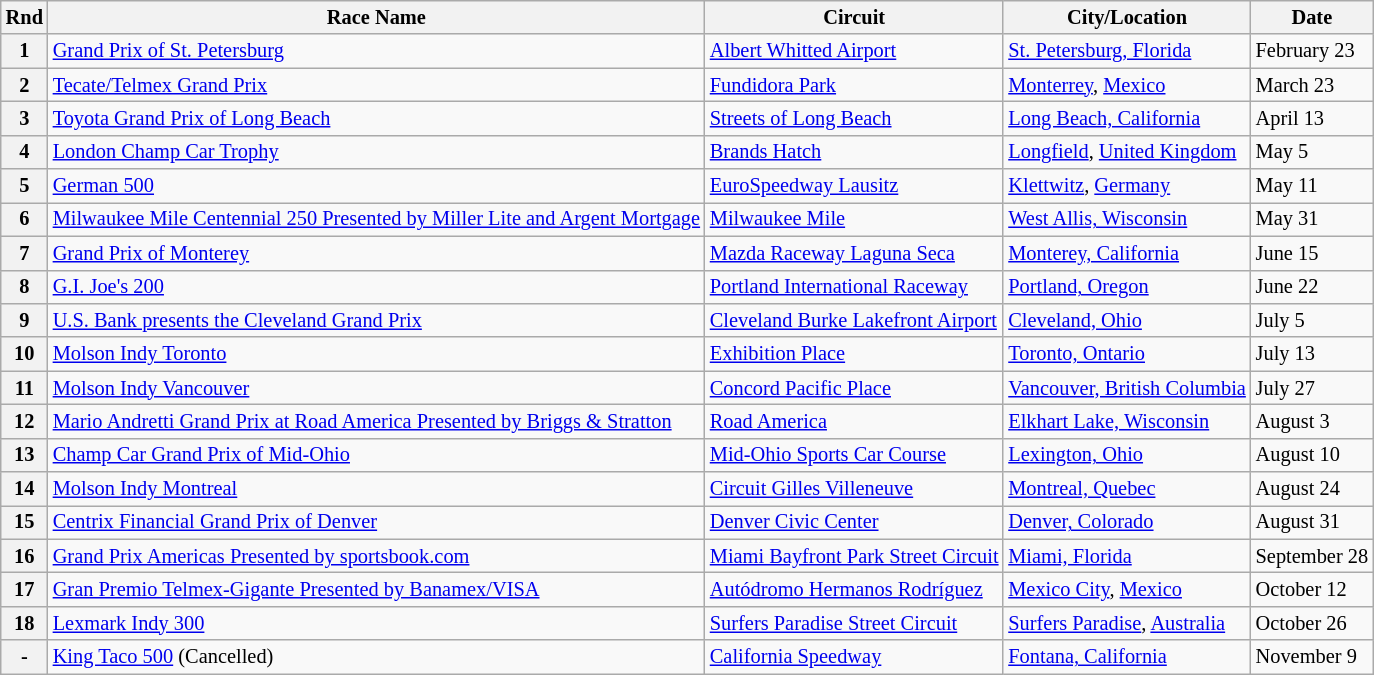<table class="wikitable" style="font-size: 85%;">
<tr>
<th>Rnd</th>
<th>Race Name</th>
<th>Circuit</th>
<th>City/Location</th>
<th>Date</th>
</tr>
<tr>
<th>1</th>
<td> <a href='#'>Grand Prix of St. Petersburg</a></td>
<td> <a href='#'>Albert Whitted Airport</a></td>
<td><a href='#'>St. Petersburg, Florida</a></td>
<td>February 23</td>
</tr>
<tr>
<th>2</th>
<td> <a href='#'>Tecate/Telmex Grand Prix</a></td>
<td> <a href='#'>Fundidora Park</a></td>
<td><a href='#'>Monterrey</a>, <a href='#'>Mexico</a></td>
<td>March 23</td>
</tr>
<tr>
<th>3</th>
<td> <a href='#'>Toyota Grand Prix of Long Beach</a></td>
<td> <a href='#'>Streets of Long Beach</a></td>
<td><a href='#'>Long Beach, California</a></td>
<td>April 13</td>
</tr>
<tr>
<th>4</th>
<td> <a href='#'>London Champ Car Trophy</a></td>
<td> <a href='#'>Brands Hatch</a></td>
<td><a href='#'>Longfield</a>, <a href='#'>United Kingdom</a></td>
<td>May 5</td>
</tr>
<tr>
<th>5</th>
<td> <a href='#'>German 500</a></td>
<td> <a href='#'>EuroSpeedway Lausitz</a></td>
<td><a href='#'>Klettwitz</a>, <a href='#'>Germany</a></td>
<td>May 11</td>
</tr>
<tr>
<th>6</th>
<td nowrap> <a href='#'>Milwaukee Mile Centennial 250 Presented by Miller Lite and Argent Mortgage</a></td>
<td> <a href='#'>Milwaukee Mile</a></td>
<td><a href='#'>West Allis, Wisconsin</a></td>
<td>May 31</td>
</tr>
<tr>
<th>7</th>
<td> <a href='#'>Grand Prix of Monterey</a></td>
<td> <a href='#'>Mazda Raceway Laguna Seca</a></td>
<td><a href='#'>Monterey, California</a></td>
<td>June 15</td>
</tr>
<tr>
<th>8</th>
<td> <a href='#'>G.I. Joe's 200</a></td>
<td> <a href='#'>Portland International Raceway</a></td>
<td><a href='#'>Portland, Oregon</a></td>
<td>June 22</td>
</tr>
<tr>
<th>9</th>
<td> <a href='#'>U.S. Bank presents the Cleveland Grand Prix</a></td>
<td> <a href='#'>Cleveland Burke Lakefront Airport</a></td>
<td><a href='#'>Cleveland, Ohio</a></td>
<td>July 5</td>
</tr>
<tr>
<th>10</th>
<td> <a href='#'>Molson Indy Toronto</a></td>
<td> <a href='#'>Exhibition Place</a></td>
<td><a href='#'>Toronto, Ontario</a></td>
<td>July 13</td>
</tr>
<tr>
<th>11</th>
<td> <a href='#'>Molson Indy Vancouver</a></td>
<td nowrap> <a href='#'>Concord Pacific Place</a></td>
<td nowrap><a href='#'>Vancouver, British Columbia</a></td>
<td>July 27</td>
</tr>
<tr>
<th>12</th>
<td> <a href='#'>Mario Andretti Grand Prix at Road America Presented by Briggs & Stratton</a></td>
<td> <a href='#'>Road America</a></td>
<td><a href='#'>Elkhart Lake, Wisconsin</a></td>
<td>August 3</td>
</tr>
<tr>
<th>13</th>
<td> <a href='#'>Champ Car Grand Prix of Mid-Ohio</a></td>
<td> <a href='#'>Mid-Ohio Sports Car Course</a></td>
<td><a href='#'>Lexington, Ohio</a></td>
<td>August 10</td>
</tr>
<tr>
<th>14</th>
<td> <a href='#'>Molson Indy Montreal</a></td>
<td> <a href='#'>Circuit Gilles Villeneuve</a></td>
<td><a href='#'>Montreal, Quebec</a></td>
<td>August 24</td>
</tr>
<tr>
<th>15</th>
<td> <a href='#'>Centrix Financial Grand Prix of Denver</a></td>
<td> <a href='#'>Denver Civic Center</a></td>
<td><a href='#'>Denver, Colorado</a></td>
<td>August 31</td>
</tr>
<tr>
<th>16</th>
<td> <a href='#'>Grand Prix Americas Presented by sportsbook.com</a></td>
<td> <a href='#'>Miami Bayfront Park Street Circuit</a></td>
<td><a href='#'>Miami, Florida</a></td>
<td nowrap>September 28</td>
</tr>
<tr>
<th>17</th>
<td> <a href='#'>Gran Premio Telmex-Gigante Presented by Banamex/VISA</a></td>
<td> <a href='#'>Autódromo Hermanos Rodríguez</a></td>
<td><a href='#'>Mexico City</a>, <a href='#'>Mexico</a></td>
<td>October 12</td>
</tr>
<tr>
<th>18</th>
<td> <a href='#'>Lexmark Indy 300</a></td>
<td> <a href='#'>Surfers Paradise Street Circuit</a></td>
<td><a href='#'>Surfers Paradise</a>, <a href='#'>Australia</a></td>
<td>October 26</td>
</tr>
<tr>
<th>-</th>
<td> <a href='#'>King Taco 500</a> (Cancelled)</td>
<td> <a href='#'>California Speedway</a></td>
<td><a href='#'>Fontana, California</a></td>
<td>November 9</td>
</tr>
</table>
